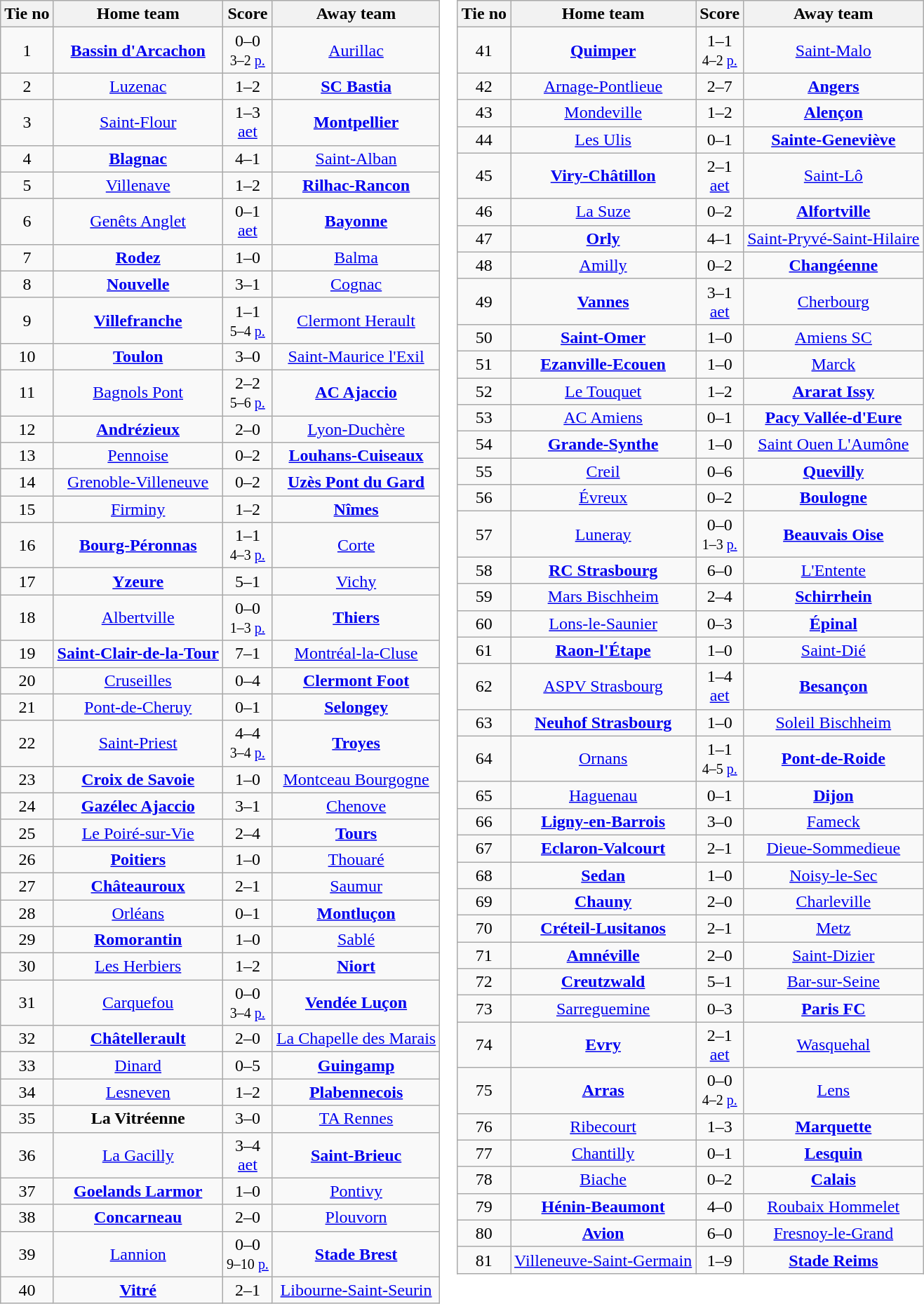<table border=0 cellpadding=0 cellspacing=0>
<tr>
<td valign="top"><br><table class="wikitable" style="text-align: center">
<tr>
<th>Tie no</th>
<th>Home team</th>
<th>Score</th>
<th>Away team</th>
</tr>
<tr>
<td>1</td>
<td><strong><a href='#'>Bassin d'Arcachon</a></strong></td>
<td>0–0<br><small>3–2 <a href='#'>p.</a></small></td>
<td><a href='#'>Aurillac</a></td>
</tr>
<tr>
<td>2</td>
<td><a href='#'>Luzenac</a></td>
<td>1–2</td>
<td><strong><a href='#'>SC Bastia</a></strong></td>
</tr>
<tr>
<td>3</td>
<td><a href='#'>Saint-Flour</a></td>
<td>1–3<br><a href='#'>aet</a></td>
<td><strong><a href='#'>Montpellier</a></strong></td>
</tr>
<tr>
<td>4</td>
<td><strong><a href='#'>Blagnac</a></strong></td>
<td>4–1</td>
<td><a href='#'>Saint-Alban</a></td>
</tr>
<tr>
<td>5</td>
<td><a href='#'>Villenave</a></td>
<td>1–2</td>
<td><strong><a href='#'>Rilhac-Rancon</a></strong></td>
</tr>
<tr>
<td>6</td>
<td><a href='#'>Genêts Anglet</a></td>
<td>0–1<br><a href='#'>aet</a></td>
<td><strong><a href='#'>Bayonne</a></strong></td>
</tr>
<tr>
<td>7</td>
<td><strong><a href='#'>Rodez</a></strong></td>
<td>1–0</td>
<td><a href='#'>Balma</a></td>
</tr>
<tr>
<td>8</td>
<td><strong><a href='#'>Nouvelle</a></strong></td>
<td>3–1</td>
<td><a href='#'>Cognac</a></td>
</tr>
<tr>
<td>9</td>
<td><strong><a href='#'>Villefranche</a></strong></td>
<td>1–1<br><small>5–4 <a href='#'>p.</a></small></td>
<td><a href='#'>Clermont Herault</a></td>
</tr>
<tr>
<td>10</td>
<td><strong><a href='#'>Toulon</a></strong></td>
<td>3–0</td>
<td><a href='#'>Saint-Maurice l'Exil</a></td>
</tr>
<tr>
<td>11</td>
<td><a href='#'>Bagnols Pont</a></td>
<td>2–2<br><small>5–6 <a href='#'>p.</a></small></td>
<td><strong><a href='#'>AC Ajaccio</a></strong></td>
</tr>
<tr>
<td>12</td>
<td><strong><a href='#'>Andrézieux</a></strong></td>
<td>2–0</td>
<td><a href='#'>Lyon-Duchère</a></td>
</tr>
<tr>
<td>13</td>
<td><a href='#'>Pennoise</a></td>
<td>0–2</td>
<td><strong><a href='#'>Louhans-Cuiseaux</a></strong></td>
</tr>
<tr>
<td>14</td>
<td><a href='#'>Grenoble-Villeneuve</a></td>
<td>0–2</td>
<td><strong><a href='#'>Uzès Pont du Gard</a></strong></td>
</tr>
<tr>
<td>15</td>
<td><a href='#'>Firminy</a></td>
<td>1–2</td>
<td><strong><a href='#'>Nîmes</a></strong></td>
</tr>
<tr>
<td>16</td>
<td><strong><a href='#'>Bourg-Péronnas</a></strong></td>
<td>1–1<br><small>4–3 <a href='#'>p.</a></small></td>
<td><a href='#'>Corte</a></td>
</tr>
<tr>
<td>17</td>
<td><strong><a href='#'>Yzeure</a></strong></td>
<td>5–1</td>
<td><a href='#'>Vichy</a></td>
</tr>
<tr>
<td>18</td>
<td><a href='#'>Albertville</a></td>
<td>0–0<br><small>1–3 <a href='#'>p.</a></small></td>
<td><strong><a href='#'>Thiers</a></strong></td>
</tr>
<tr>
<td>19</td>
<td><strong><a href='#'>Saint-Clair-de-la-Tour</a></strong></td>
<td>7–1</td>
<td><a href='#'>Montréal-la-Cluse</a></td>
</tr>
<tr>
<td>20</td>
<td><a href='#'>Cruseilles</a></td>
<td>0–4</td>
<td><strong><a href='#'>Clermont Foot</a></strong></td>
</tr>
<tr>
<td>21</td>
<td><a href='#'>Pont-de-Cheruy</a></td>
<td>0–1</td>
<td><strong><a href='#'>Selongey</a></strong></td>
</tr>
<tr>
<td>22</td>
<td><a href='#'>Saint-Priest</a></td>
<td>4–4<br><small>3–4 <a href='#'>p.</a></small></td>
<td><strong><a href='#'>Troyes</a></strong></td>
</tr>
<tr>
<td>23</td>
<td><strong><a href='#'>Croix de Savoie</a></strong></td>
<td>1–0</td>
<td><a href='#'>Montceau Bourgogne</a></td>
</tr>
<tr>
<td>24</td>
<td><strong><a href='#'>Gazélec Ajaccio</a></strong></td>
<td>3–1</td>
<td><a href='#'>Chenove</a></td>
</tr>
<tr>
<td>25</td>
<td><a href='#'>Le Poiré-sur-Vie</a></td>
<td>2–4</td>
<td><strong><a href='#'>Tours</a></strong></td>
</tr>
<tr>
<td>26</td>
<td><strong><a href='#'>Poitiers</a></strong></td>
<td>1–0</td>
<td><a href='#'>Thouaré</a></td>
</tr>
<tr>
<td>27</td>
<td><strong><a href='#'>Châteauroux</a></strong></td>
<td>2–1</td>
<td><a href='#'>Saumur</a></td>
</tr>
<tr>
<td>28</td>
<td><a href='#'>Orléans</a></td>
<td>0–1</td>
<td><strong><a href='#'>Montluçon</a></strong></td>
</tr>
<tr>
<td>29</td>
<td><strong><a href='#'>Romorantin</a></strong></td>
<td>1–0</td>
<td><a href='#'>Sablé</a></td>
</tr>
<tr>
<td>30</td>
<td><a href='#'>Les Herbiers</a></td>
<td>1–2</td>
<td><strong><a href='#'>Niort</a></strong></td>
</tr>
<tr>
<td>31</td>
<td><a href='#'>Carquefou</a></td>
<td>0–0<br><small>3–4 <a href='#'>p.</a></small></td>
<td><strong><a href='#'>Vendée Luçon</a></strong></td>
</tr>
<tr>
<td>32</td>
<td><strong><a href='#'>Châtellerault</a></strong></td>
<td>2–0</td>
<td><a href='#'>La Chapelle des Marais</a></td>
</tr>
<tr>
<td>33</td>
<td><a href='#'>Dinard</a></td>
<td>0–5</td>
<td><strong><a href='#'>Guingamp</a></strong></td>
</tr>
<tr>
<td>34</td>
<td><a href='#'>Lesneven</a></td>
<td>1–2</td>
<td><strong><a href='#'>Plabennecois</a></strong></td>
</tr>
<tr>
<td>35</td>
<td><strong>La Vitréenne</strong></td>
<td>3–0</td>
<td><a href='#'>TA Rennes</a></td>
</tr>
<tr>
<td>36</td>
<td><a href='#'>La Gacilly</a></td>
<td>3–4<br><a href='#'>aet</a></td>
<td><strong><a href='#'>Saint-Brieuc</a></strong></td>
</tr>
<tr>
<td>37</td>
<td><strong><a href='#'>Goelands Larmor</a></strong></td>
<td>1–0</td>
<td><a href='#'>Pontivy</a></td>
</tr>
<tr>
<td>38</td>
<td><strong><a href='#'>Concarneau</a></strong></td>
<td>2–0</td>
<td><a href='#'>Plouvorn</a></td>
</tr>
<tr>
<td>39</td>
<td><a href='#'>Lannion</a></td>
<td>0–0<br><small>9–10 <a href='#'>p.</a></small></td>
<td><strong><a href='#'>Stade Brest</a></strong></td>
</tr>
<tr>
<td>40</td>
<td><strong><a href='#'>Vitré</a></strong></td>
<td>2–1</td>
<td><a href='#'>Libourne-Saint-Seurin</a></td>
</tr>
</table>
</td>
<td valign="top"><br><table class="wikitable" style="text-align: center">
<tr>
<th>Tie no</th>
<th>Home team</th>
<th>Score</th>
<th>Away team</th>
</tr>
<tr>
<td>41</td>
<td><strong><a href='#'>Quimper</a></strong></td>
<td>1–1<br><small>4–2 <a href='#'>p.</a></small></td>
<td><a href='#'>Saint-Malo</a></td>
</tr>
<tr>
<td>42</td>
<td><a href='#'>Arnage-Pontlieue</a></td>
<td>2–7</td>
<td><strong><a href='#'>Angers</a></strong></td>
</tr>
<tr>
<td>43</td>
<td><a href='#'>Mondeville</a></td>
<td>1–2</td>
<td><strong><a href='#'>Alençon</a></strong></td>
</tr>
<tr>
<td>44</td>
<td><a href='#'>Les Ulis</a></td>
<td>0–1</td>
<td><strong><a href='#'>Sainte-Geneviève</a></strong></td>
</tr>
<tr>
<td>45</td>
<td><strong><a href='#'>Viry-Châtillon</a></strong></td>
<td>2–1<br><a href='#'>aet</a></td>
<td><a href='#'>Saint-Lô</a></td>
</tr>
<tr>
<td>46</td>
<td><a href='#'>La Suze</a></td>
<td>0–2</td>
<td><strong><a href='#'>Alfortville</a></strong></td>
</tr>
<tr>
<td>47</td>
<td><strong><a href='#'>Orly</a></strong></td>
<td>4–1</td>
<td><a href='#'>Saint-Pryvé-Saint-Hilaire</a></td>
</tr>
<tr>
<td>48</td>
<td><a href='#'>Amilly</a></td>
<td>0–2</td>
<td><strong><a href='#'>Changéenne</a></strong></td>
</tr>
<tr>
<td>49</td>
<td><strong><a href='#'>Vannes</a></strong></td>
<td>3–1<br><a href='#'>aet</a></td>
<td><a href='#'>Cherbourg</a></td>
</tr>
<tr>
<td>50</td>
<td><strong><a href='#'>Saint-Omer</a></strong></td>
<td>1–0</td>
<td><a href='#'>Amiens SC</a></td>
</tr>
<tr>
<td>51</td>
<td><strong><a href='#'>Ezanville-Ecouen</a></strong></td>
<td>1–0</td>
<td><a href='#'>Marck</a></td>
</tr>
<tr>
<td>52</td>
<td><a href='#'>Le Touquet</a></td>
<td>1–2</td>
<td><strong><a href='#'>Ararat Issy</a></strong></td>
</tr>
<tr>
<td>53</td>
<td><a href='#'>AC Amiens</a></td>
<td>0–1</td>
<td><strong><a href='#'>Pacy Vallée-d'Eure</a></strong></td>
</tr>
<tr>
<td>54</td>
<td><strong><a href='#'>Grande-Synthe</a></strong></td>
<td>1–0</td>
<td><a href='#'>Saint Ouen L'Aumône</a></td>
</tr>
<tr>
<td>55</td>
<td><a href='#'>Creil</a></td>
<td>0–6</td>
<td><strong><a href='#'>Quevilly</a></strong></td>
</tr>
<tr>
<td>56</td>
<td><a href='#'>Évreux</a></td>
<td>0–2</td>
<td><strong><a href='#'>Boulogne</a></strong></td>
</tr>
<tr>
<td>57</td>
<td><a href='#'>Luneray</a></td>
<td>0–0<br><small>1–3 <a href='#'>p.</a></small></td>
<td><strong><a href='#'>Beauvais Oise</a></strong></td>
</tr>
<tr>
<td>58</td>
<td><strong><a href='#'>RC Strasbourg</a></strong></td>
<td>6–0</td>
<td><a href='#'>L'Entente</a></td>
</tr>
<tr>
<td>59</td>
<td><a href='#'>Mars Bischheim</a></td>
<td>2–4</td>
<td><strong><a href='#'>Schirrhein</a></strong></td>
</tr>
<tr>
<td>60</td>
<td><a href='#'>Lons-le-Saunier</a></td>
<td>0–3</td>
<td><strong><a href='#'>Épinal</a></strong></td>
</tr>
<tr>
<td>61</td>
<td><strong><a href='#'>Raon-l'Étape</a></strong></td>
<td>1–0</td>
<td><a href='#'>Saint-Dié</a></td>
</tr>
<tr>
<td>62</td>
<td><a href='#'>ASPV Strasbourg</a></td>
<td>1–4<br><a href='#'>aet</a></td>
<td><strong><a href='#'>Besançon</a></strong></td>
</tr>
<tr>
<td>63</td>
<td><strong><a href='#'>Neuhof Strasbourg</a></strong></td>
<td>1–0</td>
<td><a href='#'>Soleil Bischheim</a></td>
</tr>
<tr>
<td>64</td>
<td><a href='#'>Ornans</a></td>
<td>1–1<br><small>4–5 <a href='#'>p.</a></small></td>
<td><strong><a href='#'>Pont-de-Roide</a></strong></td>
</tr>
<tr>
<td>65</td>
<td><a href='#'>Haguenau</a></td>
<td>0–1</td>
<td><strong><a href='#'>Dijon</a></strong></td>
</tr>
<tr>
<td>66</td>
<td><strong><a href='#'>Ligny-en-Barrois</a></strong></td>
<td>3–0</td>
<td><a href='#'>Fameck</a></td>
</tr>
<tr>
<td>67</td>
<td><strong><a href='#'>Eclaron-Valcourt</a></strong></td>
<td>2–1</td>
<td><a href='#'>Dieue-Sommedieue</a></td>
</tr>
<tr>
<td>68</td>
<td><strong><a href='#'>Sedan</a></strong></td>
<td>1–0</td>
<td><a href='#'>Noisy-le-Sec</a></td>
</tr>
<tr>
<td>69</td>
<td><strong><a href='#'>Chauny</a></strong></td>
<td>2–0</td>
<td><a href='#'>Charleville</a></td>
</tr>
<tr>
<td>70</td>
<td><strong><a href='#'>Créteil-Lusitanos</a></strong></td>
<td>2–1</td>
<td><a href='#'>Metz</a></td>
</tr>
<tr>
<td>71</td>
<td><strong><a href='#'>Amnéville</a></strong></td>
<td>2–0</td>
<td><a href='#'>Saint-Dizier</a></td>
</tr>
<tr>
<td>72</td>
<td><strong><a href='#'>Creutzwald</a></strong></td>
<td>5–1</td>
<td><a href='#'>Bar-sur-Seine</a></td>
</tr>
<tr>
<td>73</td>
<td><a href='#'>Sarreguemine</a></td>
<td>0–3</td>
<td><strong><a href='#'>Paris FC</a></strong></td>
</tr>
<tr>
<td>74</td>
<td><strong><a href='#'>Evry</a></strong></td>
<td>2–1<br><a href='#'>aet</a></td>
<td><a href='#'>Wasquehal</a></td>
</tr>
<tr>
<td>75</td>
<td><strong><a href='#'>Arras</a></strong></td>
<td>0–0<br><small>4–2 <a href='#'>p.</a></small></td>
<td><a href='#'>Lens</a></td>
</tr>
<tr>
<td>76</td>
<td><a href='#'>Ribecourt</a></td>
<td>1–3</td>
<td><strong><a href='#'>Marquette</a></strong></td>
</tr>
<tr>
<td>77</td>
<td><a href='#'>Chantilly</a></td>
<td>0–1</td>
<td><strong><a href='#'>Lesquin</a></strong></td>
</tr>
<tr>
<td>78</td>
<td><a href='#'>Biache</a></td>
<td>0–2</td>
<td><strong><a href='#'>Calais</a></strong></td>
</tr>
<tr>
<td>79</td>
<td><strong><a href='#'>Hénin-Beaumont</a></strong></td>
<td>4–0</td>
<td><a href='#'>Roubaix Hommelet</a></td>
</tr>
<tr>
<td>80</td>
<td><strong><a href='#'>Avion</a></strong></td>
<td>6–0</td>
<td><a href='#'>Fresnoy-le-Grand</a></td>
</tr>
<tr>
<td>81</td>
<td><a href='#'>Villeneuve-Saint-Germain</a></td>
<td>1–9</td>
<td><strong><a href='#'>Stade Reims</a></strong></td>
</tr>
</table>
</td>
</tr>
</table>
